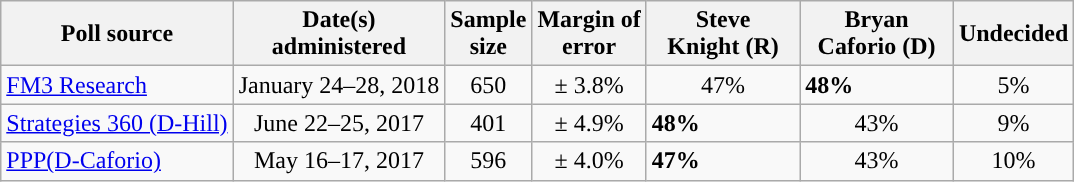<table class="wikitable">
<tr>
<th>Poll source</th>
<th>Date(s)<br>administered</th>
<th>Sample<br>size</th>
<th>Margin of<br>error</th>
<th style="width:95px;">Steve<br>Knight (R)</th>
<th style="width:95px;">Bryan<br>Caforio (D)</th>
<th>Undecided</th>
</tr>
<tr>
<td><a href='#'>FM3 Research</a></td>
<td style="text-align:center">January 24–28, 2018</td>
<td style="text-align:center">650</td>
<td style="text-align:center">± 3.8%</td>
<td style="text-align:center">47%</td>
<td style="background-color:"><strong>48%</strong></td>
<td style="text-align:center">5%</td>
</tr>
<tr>
<td><a href='#'>Strategies 360 (D-Hill)</a></td>
<td style="text-align:center">June 22–25, 2017</td>
<td style="text-align:center">401</td>
<td style="text-align:center">± 4.9%</td>
<td style="background-color:"><strong>48%</strong></td>
<td style="text-align:center">43%</td>
<td style="text-align:center">9%</td>
</tr>
<tr>
<td><a href='#'>PPP(D-Caforio)</a></td>
<td style="text-align:center">May 16–17, 2017</td>
<td style="text-align:center">596</td>
<td style="text-align:center">± 4.0%</td>
<td style="background-color:"><strong>47%</strong></td>
<td style="text-align:center">43%</td>
<td style="text-align:center">10%</td>
</tr>
</table>
